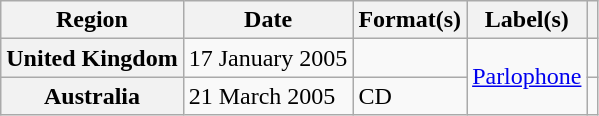<table class="wikitable plainrowheaders">
<tr>
<th scope="col">Region</th>
<th scope="col">Date</th>
<th scope="col">Format(s)</th>
<th scope="col">Label(s)</th>
<th scope="col"></th>
</tr>
<tr>
<th scope="row">United Kingdom</th>
<td>17 January 2005</td>
<td></td>
<td rowspan="2"><a href='#'>Parlophone</a></td>
<td></td>
</tr>
<tr>
<th scope="row">Australia</th>
<td>21 March 2005</td>
<td>CD</td>
<td></td>
</tr>
</table>
